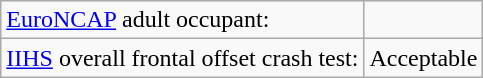<table class="wikitable">
<tr>
<td><a href='#'>EuroNCAP</a> adult occupant:</td>
<td></td>
</tr>
<tr>
<td><a href='#'>IIHS</a> overall frontal offset crash test:</td>
<td>Acceptable</td>
</tr>
</table>
